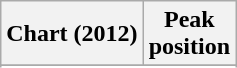<table class="wikitable sortable">
<tr>
<th align="left">Chart (2012)</th>
<th align="center">Peak<br>position</th>
</tr>
<tr>
</tr>
<tr>
</tr>
</table>
